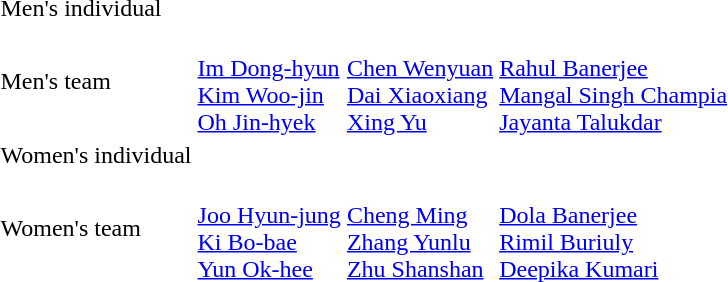<table>
<tr>
<td>Men's individual<br></td>
<td></td>
<td></td>
<td></td>
</tr>
<tr>
<td>Men's team<br></td>
<td><br><a href='#'>Im Dong-hyun</a><br><a href='#'>Kim Woo-jin</a><br><a href='#'>Oh Jin-hyek</a></td>
<td><br><a href='#'>Chen Wenyuan</a><br><a href='#'>Dai Xiaoxiang</a><br><a href='#'>Xing Yu</a></td>
<td><br><a href='#'>Rahul Banerjee</a><br><a href='#'>Mangal Singh Champia</a><br><a href='#'>Jayanta Talukdar</a></td>
</tr>
<tr>
<td>Women's individual<br></td>
<td></td>
<td></td>
<td></td>
</tr>
<tr>
<td>Women's team<br></td>
<td><br><a href='#'>Joo Hyun-jung</a><br><a href='#'>Ki Bo-bae</a><br><a href='#'>Yun Ok-hee</a></td>
<td><br><a href='#'>Cheng Ming</a><br><a href='#'>Zhang Yunlu</a><br><a href='#'>Zhu Shanshan</a></td>
<td><br><a href='#'>Dola Banerjee</a><br><a href='#'>Rimil Buriuly</a><br><a href='#'>Deepika Kumari</a></td>
</tr>
</table>
